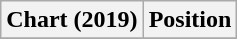<table class="wikitable plainrowheaders" style="text-align:center">
<tr>
<th>Chart (2019)</th>
<th>Position</th>
</tr>
<tr>
</tr>
</table>
